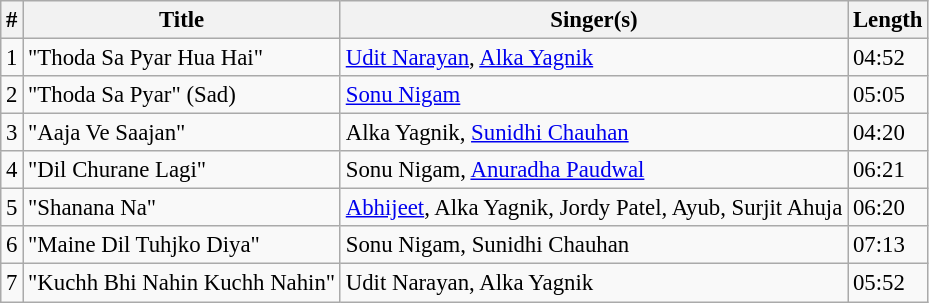<table class="wikitable" style="font-size:95%;">
<tr>
<th>#</th>
<th>Title</th>
<th>Singer(s)</th>
<th>Length</th>
</tr>
<tr>
<td>1</td>
<td>"Thoda Sa Pyar Hua Hai"</td>
<td><a href='#'>Udit Narayan</a>, <a href='#'>Alka Yagnik</a></td>
<td>04:52</td>
</tr>
<tr>
<td>2</td>
<td>"Thoda Sa Pyar" (Sad)</td>
<td><a href='#'>Sonu Nigam</a></td>
<td>05:05</td>
</tr>
<tr>
<td>3</td>
<td>"Aaja Ve Saajan"</td>
<td>Alka Yagnik, <a href='#'>Sunidhi Chauhan</a></td>
<td>04:20</td>
</tr>
<tr>
<td>4</td>
<td>"Dil Churane Lagi"</td>
<td>Sonu Nigam, <a href='#'>Anuradha Paudwal</a></td>
<td>06:21</td>
</tr>
<tr>
<td>5</td>
<td>"Shanana Na"</td>
<td><a href='#'>Abhijeet</a>, Alka Yagnik, Jordy Patel, Ayub, Surjit Ahuja</td>
<td>06:20</td>
</tr>
<tr>
<td>6</td>
<td>"Maine Dil Tuhjko Diya"</td>
<td>Sonu Nigam, Sunidhi Chauhan</td>
<td>07:13</td>
</tr>
<tr>
<td>7</td>
<td>"Kuchh Bhi Nahin Kuchh Nahin"</td>
<td>Udit Narayan, Alka Yagnik</td>
<td>05:52</td>
</tr>
</table>
